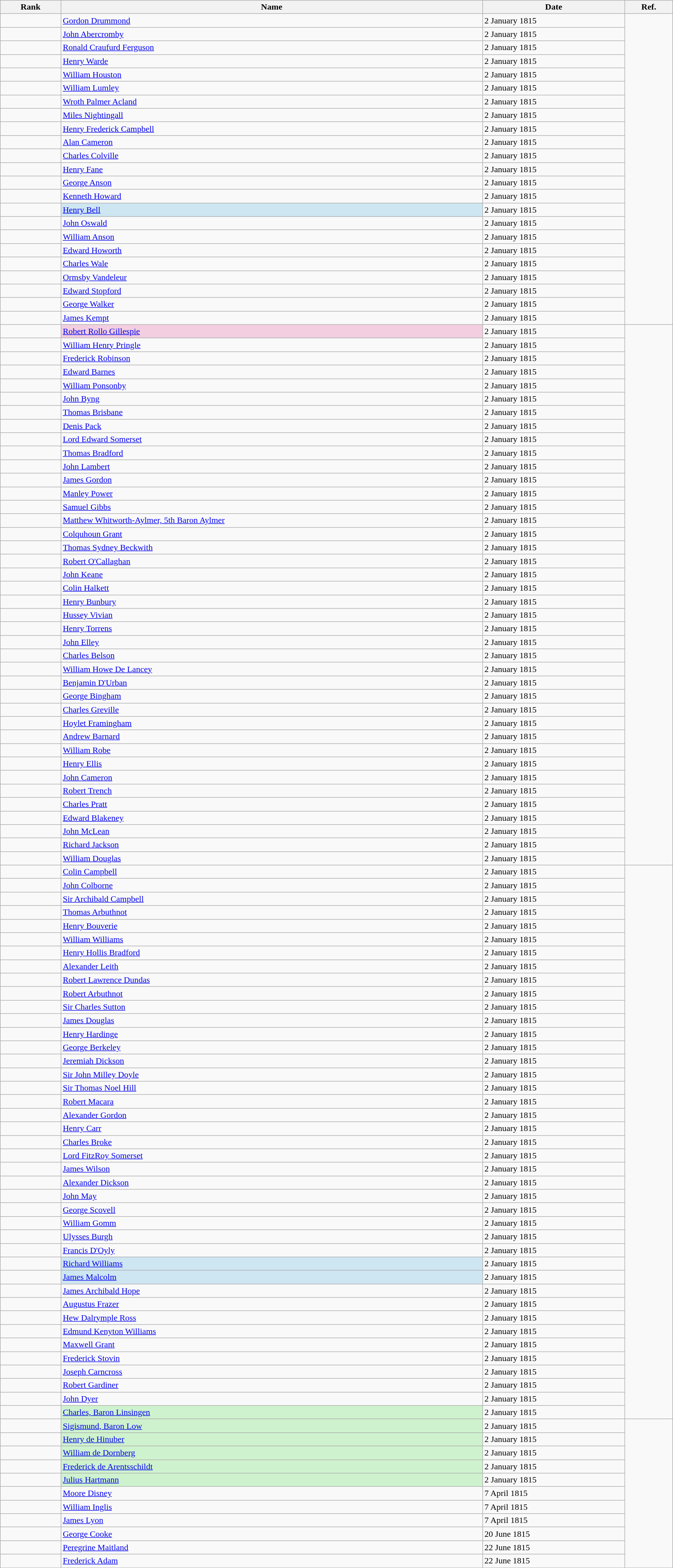<table class="wikitable sortable"width=100%>
<tr>
<th style=>Rank</th>
<th style=>Name</th>
<th style=>Date</th>
<th style=>Ref.</th>
</tr>
<tr>
<td></td>
<td><a href='#'>Gordon Drummond</a></td>
<td>2 January 1815</td>
<td rowspan=23></td>
</tr>
<tr>
<td></td>
<td><a href='#'>John Abercromby</a></td>
<td>2 January 1815</td>
</tr>
<tr>
<td></td>
<td><a href='#'>Ronald Craufurd Ferguson</a></td>
<td>2 January 1815</td>
</tr>
<tr>
<td></td>
<td><a href='#'>Henry Warde</a></td>
<td>2 January 1815</td>
</tr>
<tr>
<td></td>
<td><a href='#'>William Houston</a></td>
<td>2 January 1815</td>
</tr>
<tr>
<td></td>
<td><a href='#'>William Lumley</a></td>
<td>2 January 1815</td>
</tr>
<tr>
<td></td>
<td><a href='#'>Wroth Palmer Acland</a></td>
<td>2 January 1815</td>
</tr>
<tr>
<td></td>
<td><a href='#'>Miles Nightingall</a></td>
<td>2 January 1815</td>
</tr>
<tr>
<td></td>
<td><a href='#'>Henry Frederick Campbell</a></td>
<td>2 January 1815</td>
</tr>
<tr>
<td></td>
<td><a href='#'>Alan Cameron</a></td>
<td>2 January 1815</td>
</tr>
<tr>
<td></td>
<td><a href='#'>Charles Colville</a></td>
<td>2 January 1815</td>
</tr>
<tr>
<td></td>
<td><a href='#'>Henry Fane</a></td>
<td>2 January 1815</td>
</tr>
<tr>
<td></td>
<td><a href='#'>George Anson</a></td>
<td>2 January 1815</td>
</tr>
<tr>
<td></td>
<td><a href='#'>Kenneth Howard</a></td>
<td>2 January 1815</td>
</tr>
<tr>
<td></td>
<td bgcolor="#CEE6F2"><a href='#'>Henry Bell</a></td>
<td>2 January 1815</td>
</tr>
<tr>
<td></td>
<td><a href='#'>John Oswald</a></td>
<td>2 January 1815</td>
</tr>
<tr>
<td></td>
<td><a href='#'>William Anson</a></td>
<td>2 January 1815</td>
</tr>
<tr>
<td></td>
<td><a href='#'>Edward Howorth</a></td>
<td>2 January 1815</td>
</tr>
<tr>
<td></td>
<td><a href='#'>Charles Wale</a></td>
<td>2 January 1815</td>
</tr>
<tr>
<td></td>
<td><a href='#'>Ormsby Vandeleur</a></td>
<td>2 January 1815</td>
</tr>
<tr>
<td></td>
<td><a href='#'>Edward Stopford</a></td>
<td>2 January 1815</td>
</tr>
<tr>
<td></td>
<td><a href='#'>George Walker</a></td>
<td>2 January 1815</td>
</tr>
<tr>
<td></td>
<td><a href='#'>James Kempt</a></td>
<td>2 January 1815</td>
</tr>
<tr>
<td></td>
<td bgcolor="#F2CEE0"><a href='#'>Robert Rollo Gillespie</a></td>
<td>2 January 1815</td>
<td rowspan=40></td>
</tr>
<tr>
<td></td>
<td><a href='#'>William Henry Pringle</a></td>
<td>2 January 1815</td>
</tr>
<tr>
<td></td>
<td><a href='#'>Frederick Robinson</a></td>
<td>2 January 1815</td>
</tr>
<tr>
<td></td>
<td><a href='#'>Edward Barnes</a></td>
<td>2 January 1815</td>
</tr>
<tr>
<td></td>
<td><a href='#'>William Ponsonby</a></td>
<td>2 January 1815</td>
</tr>
<tr>
<td></td>
<td><a href='#'>John Byng</a></td>
<td>2 January 1815</td>
</tr>
<tr>
<td></td>
<td><a href='#'>Thomas Brisbane</a></td>
<td>2 January 1815</td>
</tr>
<tr>
<td></td>
<td><a href='#'>Denis Pack</a></td>
<td>2 January 1815</td>
</tr>
<tr>
<td></td>
<td><a href='#'>Lord Edward Somerset</a></td>
<td>2 January 1815</td>
</tr>
<tr>
<td></td>
<td><a href='#'>Thomas Bradford</a></td>
<td>2 January 1815</td>
</tr>
<tr>
<td></td>
<td><a href='#'>John Lambert</a></td>
<td>2 January 1815</td>
</tr>
<tr>
<td></td>
<td><a href='#'>James Gordon</a></td>
<td>2 January 1815</td>
</tr>
<tr>
<td></td>
<td><a href='#'>Manley Power</a></td>
<td>2 January 1815</td>
</tr>
<tr>
<td></td>
<td><a href='#'>Samuel Gibbs</a></td>
<td>2 January 1815</td>
</tr>
<tr>
<td></td>
<td><a href='#'>Matthew Whitworth-Aylmer, 5th Baron Aylmer</a></td>
<td>2 January 1815</td>
</tr>
<tr>
<td></td>
<td><a href='#'>Colquhoun Grant</a></td>
<td>2 January 1815</td>
</tr>
<tr>
<td></td>
<td><a href='#'>Thomas Sydney Beckwith</a></td>
<td>2 January 1815</td>
</tr>
<tr>
<td></td>
<td><a href='#'>Robert O'Callaghan</a></td>
<td>2 January 1815</td>
</tr>
<tr>
<td></td>
<td><a href='#'>John Keane</a></td>
<td>2 January 1815</td>
</tr>
<tr>
<td></td>
<td><a href='#'>Colin Halkett</a></td>
<td>2 January 1815</td>
</tr>
<tr>
<td></td>
<td><a href='#'>Henry Bunbury</a></td>
<td>2 January 1815</td>
</tr>
<tr>
<td></td>
<td><a href='#'>Hussey Vivian</a></td>
<td>2 January 1815</td>
</tr>
<tr>
<td></td>
<td><a href='#'>Henry Torrens</a></td>
<td>2 January 1815</td>
</tr>
<tr>
<td></td>
<td><a href='#'>John Elley</a></td>
<td>2 January 1815</td>
</tr>
<tr>
<td></td>
<td><a href='#'>Charles Belson</a></td>
<td>2 January 1815</td>
</tr>
<tr>
<td></td>
<td><a href='#'>William Howe De Lancey</a></td>
<td>2 January 1815</td>
</tr>
<tr>
<td></td>
<td><a href='#'>Benjamin D'Urban</a></td>
<td>2 January 1815</td>
</tr>
<tr>
<td></td>
<td><a href='#'>George Bingham</a></td>
<td>2 January 1815</td>
</tr>
<tr>
<td></td>
<td><a href='#'>Charles Greville</a></td>
<td>2 January 1815</td>
</tr>
<tr>
<td></td>
<td><a href='#'>Hoylet Framingham</a></td>
<td>2 January 1815</td>
</tr>
<tr>
<td></td>
<td><a href='#'>Andrew Barnard</a></td>
<td>2 January 1815</td>
</tr>
<tr>
<td></td>
<td><a href='#'>William Robe</a></td>
<td>2 January 1815</td>
</tr>
<tr>
<td></td>
<td><a href='#'>Henry Ellis</a></td>
<td>2 January 1815</td>
</tr>
<tr>
<td></td>
<td><a href='#'>John Cameron</a></td>
<td>2 January 1815</td>
</tr>
<tr>
<td></td>
<td><a href='#'>Robert Trench</a></td>
<td>2 January 1815</td>
</tr>
<tr>
<td></td>
<td><a href='#'>Charles Pratt</a></td>
<td>2 January 1815</td>
</tr>
<tr>
<td></td>
<td><a href='#'>Edward Blakeney</a></td>
<td>2 January 1815</td>
</tr>
<tr>
<td></td>
<td><a href='#'>John McLean</a></td>
<td>2 January 1815</td>
</tr>
<tr>
<td></td>
<td><a href='#'>Richard Jackson</a></td>
<td>2 January 1815</td>
</tr>
<tr>
<td></td>
<td><a href='#'>William Douglas</a></td>
<td>2 January 1815</td>
</tr>
<tr>
<td></td>
<td><a href='#'>Colin Campbell</a></td>
<td>2 January 1815</td>
<td rowspan=41></td>
</tr>
<tr>
<td></td>
<td><a href='#'>John Colborne</a></td>
<td>2 January 1815</td>
</tr>
<tr>
<td></td>
<td><a href='#'>Sir Archibald Campbell</a></td>
<td>2 January 1815</td>
</tr>
<tr>
<td></td>
<td><a href='#'>Thomas Arbuthnot</a></td>
<td>2 January 1815</td>
</tr>
<tr>
<td></td>
<td><a href='#'>Henry Bouverie</a></td>
<td>2 January 1815</td>
</tr>
<tr>
<td></td>
<td><a href='#'>William Williams</a></td>
<td>2 January 1815</td>
</tr>
<tr>
<td></td>
<td><a href='#'>Henry Hollis Bradford</a></td>
<td>2 January 1815</td>
</tr>
<tr>
<td></td>
<td><a href='#'>Alexander Leith</a></td>
<td>2 January 1815</td>
</tr>
<tr>
<td></td>
<td><a href='#'>Robert Lawrence Dundas</a></td>
<td>2 January 1815</td>
</tr>
<tr>
<td></td>
<td><a href='#'>Robert Arbuthnot</a></td>
<td>2 January 1815</td>
</tr>
<tr>
<td></td>
<td><a href='#'>Sir Charles Sutton</a></td>
<td>2 January 1815</td>
</tr>
<tr>
<td></td>
<td><a href='#'>James Douglas</a></td>
<td>2 January 1815</td>
</tr>
<tr>
<td></td>
<td><a href='#'>Henry Hardinge</a></td>
<td>2 January 1815</td>
</tr>
<tr>
<td></td>
<td><a href='#'>George Berkeley</a></td>
<td>2 January 1815</td>
</tr>
<tr>
<td></td>
<td><a href='#'>Jeremiah Dickson</a></td>
<td>2 January 1815</td>
</tr>
<tr>
<td></td>
<td><a href='#'>Sir John Milley Doyle</a></td>
<td>2 January 1815</td>
</tr>
<tr>
<td></td>
<td><a href='#'>Sir Thomas Noel Hill</a></td>
<td>2 January 1815</td>
</tr>
<tr>
<td></td>
<td><a href='#'>Robert Macara</a></td>
<td>2 January 1815</td>
</tr>
<tr>
<td></td>
<td><a href='#'>Alexander Gordon</a></td>
<td>2 January 1815</td>
</tr>
<tr>
<td></td>
<td><a href='#'>Henry Carr</a></td>
<td>2 January 1815</td>
</tr>
<tr>
<td></td>
<td><a href='#'>Charles Broke</a></td>
<td>2 January 1815</td>
</tr>
<tr>
<td></td>
<td><a href='#'>Lord FitzRoy Somerset</a></td>
<td>2 January 1815</td>
</tr>
<tr>
<td></td>
<td><a href='#'>James Wilson</a></td>
<td>2 January 1815</td>
</tr>
<tr>
<td></td>
<td><a href='#'>Alexander Dickson</a></td>
<td>2 January 1815</td>
</tr>
<tr>
<td></td>
<td><a href='#'>John May</a></td>
<td>2 January 1815</td>
</tr>
<tr>
<td></td>
<td><a href='#'>George Scovell</a></td>
<td>2 January 1815</td>
</tr>
<tr>
<td></td>
<td><a href='#'>William Gomm</a></td>
<td>2 January 1815</td>
</tr>
<tr>
<td></td>
<td><a href='#'>Ulysses Burgh</a></td>
<td>2 January 1815</td>
</tr>
<tr>
<td></td>
<td><a href='#'>Francis D'Oyly</a></td>
<td>2 January 1815</td>
</tr>
<tr>
<td></td>
<td bgcolor="#CEE6F2"><a href='#'>Richard Williams</a></td>
<td>2 January 1815</td>
</tr>
<tr>
<td></td>
<td bgcolor="#CEE6F2"><a href='#'>James Malcolm</a></td>
<td>2 January 1815</td>
</tr>
<tr>
<td></td>
<td><a href='#'>James Archibald Hope</a></td>
<td>2 January 1815</td>
</tr>
<tr>
<td></td>
<td><a href='#'>Augustus Frazer</a></td>
<td>2 January 1815</td>
</tr>
<tr>
<td></td>
<td><a href='#'>Hew Dalrymple Ross</a></td>
<td>2 January 1815</td>
</tr>
<tr>
<td></td>
<td><a href='#'>Edmund Kenyton Williams</a></td>
<td>2 January 1815</td>
</tr>
<tr>
<td></td>
<td><a href='#'>Maxwell Grant</a></td>
<td>2 January 1815</td>
</tr>
<tr>
<td></td>
<td><a href='#'>Frederick Stovin</a></td>
<td>2 January 1815</td>
</tr>
<tr>
<td></td>
<td><a href='#'>Joseph Carncross</a></td>
<td>2 January 1815</td>
</tr>
<tr>
<td></td>
<td><a href='#'>Robert Gardiner</a></td>
<td>2 January 1815</td>
</tr>
<tr>
<td></td>
<td><a href='#'>John Dyer</a></td>
<td>2 January 1815</td>
</tr>
<tr>
<td></td>
<td bgcolor="#CEF2CE"><a href='#'>Charles, Baron Linsingen</a></td>
<td>2 January 1815</td>
</tr>
<tr>
<td></td>
<td bgcolor="#CEF2CE"><a href='#'>Sigismund, Baron Low</a></td>
<td>2 January 1815</td>
<td rowspan=12></td>
</tr>
<tr>
<td></td>
<td bgcolor="#CEF2CE"><a href='#'>Henry de Hinuber</a></td>
<td>2 January 1815</td>
</tr>
<tr>
<td></td>
<td bgcolor="#CEF2CE"><a href='#'>William de Dornberg</a></td>
<td>2 January 1815</td>
</tr>
<tr>
<td></td>
<td bgcolor="#CEF2CE"><a href='#'>Frederick de Arentsschildt</a></td>
<td>2 January 1815</td>
</tr>
<tr>
<td></td>
<td bgcolor="#CEF2CE"><a href='#'>Julius Hartmann</a></td>
<td>2 January 1815</td>
</tr>
<tr>
<td></td>
<td><a href='#'>Moore Disney</a></td>
<td>7 April 1815</td>
</tr>
<tr>
<td></td>
<td><a href='#'>William Inglis</a></td>
<td>7 April 1815</td>
</tr>
<tr>
<td></td>
<td><a href='#'>James Lyon</a></td>
<td>7 April 1815</td>
</tr>
<tr>
<td></td>
<td><a href='#'>George Cooke</a></td>
<td>20 June 1815</td>
</tr>
<tr>
<td></td>
<td><a href='#'>Peregrine Maitland</a></td>
<td>22 June 1815</td>
</tr>
<tr>
<td></td>
<td><a href='#'>Frederick Adam</a></td>
<td>22 June 1815</td>
</tr>
</table>
